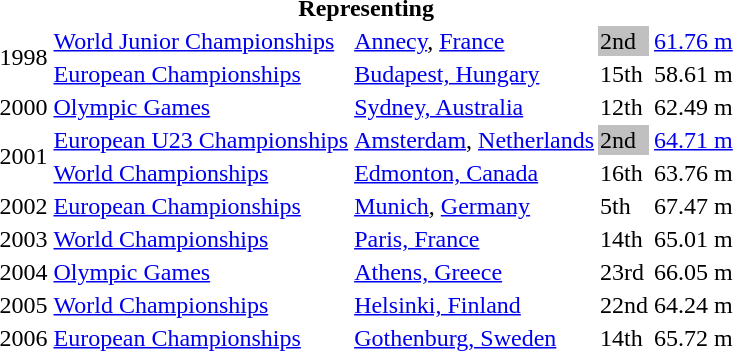<table>
<tr>
<th colspan="5">Representing </th>
</tr>
<tr>
<td rowspan=2>1998</td>
<td><a href='#'>World Junior Championships</a></td>
<td><a href='#'>Annecy</a>, <a href='#'>France</a></td>
<td bgcolor="silver">2nd</td>
<td><a href='#'>61.76 m</a></td>
</tr>
<tr>
<td><a href='#'>European Championships</a></td>
<td><a href='#'>Budapest, Hungary</a></td>
<td>15th</td>
<td>58.61 m</td>
</tr>
<tr>
<td>2000</td>
<td><a href='#'>Olympic Games</a></td>
<td><a href='#'>Sydney, Australia</a></td>
<td>12th</td>
<td>62.49 m</td>
</tr>
<tr>
<td rowspan=2>2001</td>
<td><a href='#'>European U23 Championships</a></td>
<td><a href='#'>Amsterdam</a>, <a href='#'>Netherlands</a></td>
<td bgcolor=silver>2nd</td>
<td><a href='#'>64.71 m</a></td>
</tr>
<tr>
<td><a href='#'>World Championships</a></td>
<td><a href='#'>Edmonton, Canada</a></td>
<td>16th</td>
<td>63.76 m</td>
</tr>
<tr>
<td>2002</td>
<td><a href='#'>European Championships</a></td>
<td><a href='#'>Munich</a>, <a href='#'>Germany</a></td>
<td>5th</td>
<td>67.47 m</td>
</tr>
<tr>
<td>2003</td>
<td><a href='#'>World Championships</a></td>
<td><a href='#'>Paris, France</a></td>
<td>14th</td>
<td>65.01 m</td>
</tr>
<tr>
<td>2004</td>
<td><a href='#'>Olympic Games</a></td>
<td><a href='#'>Athens, Greece</a></td>
<td>23rd</td>
<td>66.05 m</td>
</tr>
<tr>
<td>2005</td>
<td><a href='#'>World Championships</a></td>
<td><a href='#'>Helsinki, Finland</a></td>
<td>22nd</td>
<td>64.24 m</td>
</tr>
<tr>
<td>2006</td>
<td><a href='#'>European Championships</a></td>
<td><a href='#'>Gothenburg, Sweden</a></td>
<td>14th</td>
<td>65.72 m</td>
</tr>
</table>
